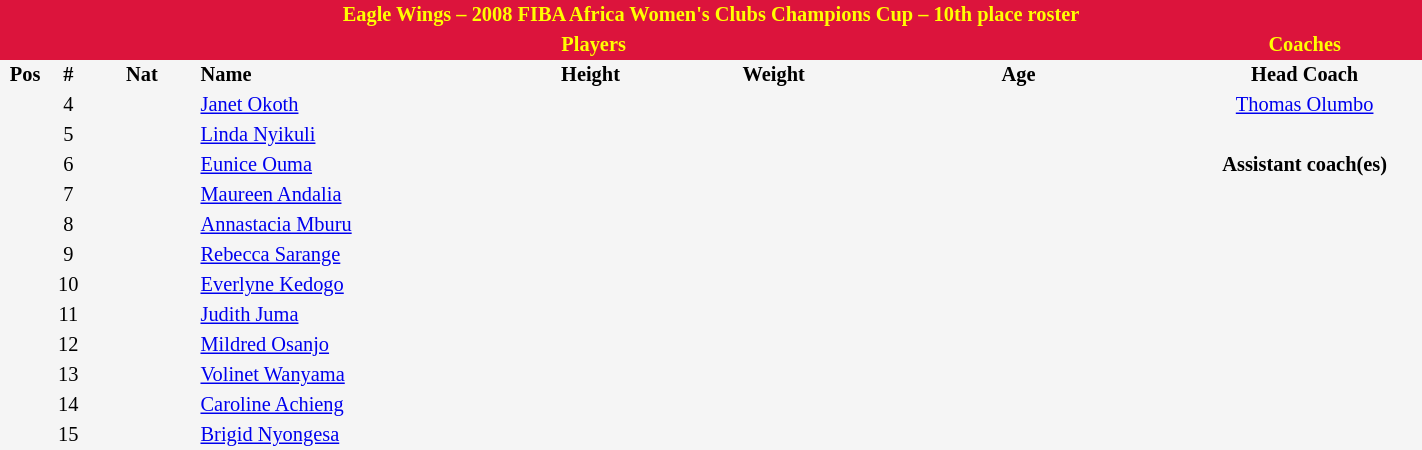<table border=0 cellpadding=2 cellspacing=0  |- bgcolor=#f5f5f5 style="text-align:center; font-size:85%;" width=75%>
<tr>
<td colspan="8" style="background: #dc143c; color: yellow"><strong>Eagle Wings – 2008 FIBA Africa Women's Clubs Champions Cup – 10th place roster</strong></td>
</tr>
<tr>
<td colspan="7" style="background: #dc143c; color: yellow"><strong>Players</strong></td>
<td style="background: #dc143c; color: yellow"><strong>Coaches</strong></td>
</tr>
<tr style="background=#f5f5f5; color: black">
<th width=5px>Pos</th>
<th width=5px>#</th>
<th width=50px>Nat</th>
<th width=135px align=left>Name</th>
<th width=100px>Height</th>
<th width=70px>Weight</th>
<th width=160px>Age</th>
<th width=110px>Head Coach</th>
</tr>
<tr>
<td></td>
<td>4</td>
<td></td>
<td align=left><a href='#'>Janet Okoth</a></td>
<td></td>
<td></td>
<td><span></span></td>
<td> <a href='#'>Thomas Olumbo</a></td>
</tr>
<tr>
<td></td>
<td>5</td>
<td></td>
<td align=left><a href='#'>Linda Nyikuli</a></td>
<td><span></span></td>
<td><span></span></td>
<td></td>
</tr>
<tr>
<td></td>
<td>6</td>
<td></td>
<td align=left><a href='#'>Eunice Ouma</a></td>
<td><span></span></td>
<td><span></span></td>
<td><span></span></td>
<td><strong>Assistant coach(es)</strong></td>
</tr>
<tr>
<td></td>
<td>7</td>
<td></td>
<td align=left><a href='#'>Maureen Andalia</a></td>
<td></td>
<td></td>
<td><span></span></td>
<td></td>
</tr>
<tr>
<td></td>
<td>8</td>
<td></td>
<td align=left><a href='#'>Annastacia Mburu</a></td>
<td></td>
<td></td>
<td><span></span></td>
</tr>
<tr>
<td></td>
<td>9</td>
<td></td>
<td align=left><a href='#'>Rebecca Sarange</a></td>
<td><span></span></td>
<td><span></span></td>
<td><span></span></td>
</tr>
<tr>
<td></td>
<td>10</td>
<td></td>
<td align=left><a href='#'>Everlyne Kedogo</a></td>
<td></td>
<td></td>
<td><span></span></td>
</tr>
<tr>
<td></td>
<td>11</td>
<td></td>
<td align=left><a href='#'>Judith Juma</a></td>
<td></td>
<td></td>
<td><span></span></td>
</tr>
<tr>
<td></td>
<td>12</td>
<td></td>
<td align=left><a href='#'>Mildred Osanjo</a></td>
<td></td>
<td></td>
<td><span></span></td>
</tr>
<tr>
<td></td>
<td>13</td>
<td></td>
<td align=left><a href='#'>Volinet Wanyama</a></td>
<td></td>
<td></td>
<td><span></span></td>
</tr>
<tr>
<td></td>
<td>14</td>
<td></td>
<td align=left><a href='#'>Caroline Achieng</a></td>
<td></td>
<td></td>
<td><span></span></td>
</tr>
<tr>
<td></td>
<td>15</td>
<td></td>
<td align=left><a href='#'>Brigid Nyongesa</a></td>
<td></td>
<td></td>
<td><span></span></td>
</tr>
</table>
